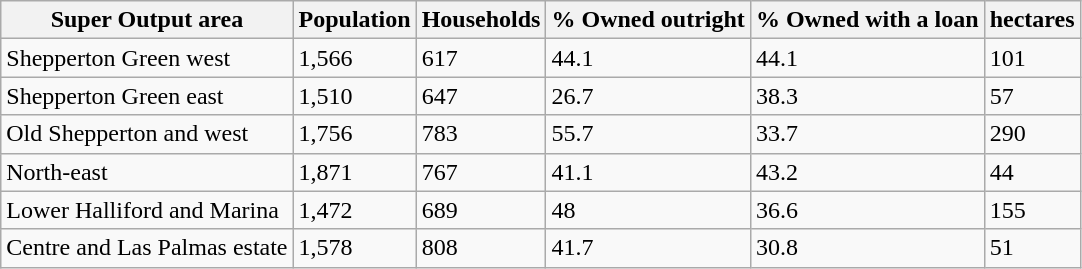<table class="wikitable">
<tr>
<th>Super Output area</th>
<th>Population</th>
<th>Households</th>
<th>% Owned outright</th>
<th>% Owned with a loan</th>
<th>hectares</th>
</tr>
<tr>
<td>Shepperton Green west</td>
<td>1,566</td>
<td>617</td>
<td>44.1</td>
<td>44.1</td>
<td>101</td>
</tr>
<tr>
<td>Shepperton Green east</td>
<td>1,510</td>
<td>647</td>
<td>26.7</td>
<td>38.3</td>
<td>57</td>
</tr>
<tr>
<td>Old Shepperton and west</td>
<td>1,756</td>
<td>783</td>
<td>55.7</td>
<td>33.7</td>
<td>290</td>
</tr>
<tr>
<td>North-east</td>
<td>1,871</td>
<td>767</td>
<td>41.1</td>
<td>43.2</td>
<td>44</td>
</tr>
<tr>
<td>Lower Halliford and Marina</td>
<td>1,472</td>
<td>689</td>
<td>48</td>
<td>36.6</td>
<td>155</td>
</tr>
<tr>
<td>Centre and Las Palmas estate</td>
<td>1,578</td>
<td>808</td>
<td>41.7</td>
<td>30.8</td>
<td>51</td>
</tr>
</table>
